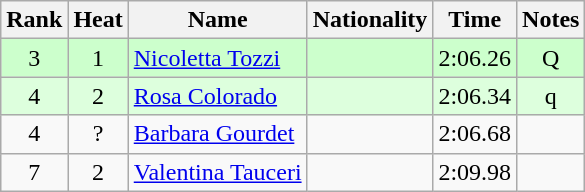<table class="wikitable sortable" style="text-align:center">
<tr>
<th>Rank</th>
<th>Heat</th>
<th>Name</th>
<th>Nationality</th>
<th>Time</th>
<th>Notes</th>
</tr>
<tr bgcolor=ccffcc>
<td>3</td>
<td>1</td>
<td align=left><a href='#'>Nicoletta Tozzi</a></td>
<td align=left></td>
<td>2:06.26</td>
<td>Q</td>
</tr>
<tr bgcolor=ddffdd>
<td>4</td>
<td>2</td>
<td align=left><a href='#'>Rosa Colorado</a></td>
<td align=left></td>
<td>2:06.34</td>
<td>q</td>
</tr>
<tr>
<td>4</td>
<td>?</td>
<td align=left><a href='#'>Barbara Gourdet</a></td>
<td align=left></td>
<td>2:06.68</td>
<td></td>
</tr>
<tr>
<td>7</td>
<td>2</td>
<td align=left><a href='#'>Valentina Tauceri</a></td>
<td align=left></td>
<td>2:09.98</td>
<td></td>
</tr>
</table>
